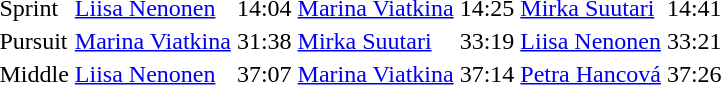<table>
<tr>
<td>Sprint<br></td>
<td> <a href='#'>Liisa Nenonen</a></td>
<td>14:04</td>
<td> <a href='#'>Marina Viatkina</a></td>
<td>14:25</td>
<td> <a href='#'>Mirka Suutari</a></td>
<td>14:41</td>
</tr>
<tr>
<td>Pursuit<br></td>
<td> <a href='#'>Marina Viatkina</a></td>
<td>31:38</td>
<td> <a href='#'>Mirka Suutari</a></td>
<td>33:19</td>
<td> <a href='#'>Liisa Nenonen</a></td>
<td>33:21</td>
</tr>
<tr>
<td>Middle<br></td>
<td> <a href='#'>Liisa Nenonen</a></td>
<td>37:07</td>
<td> <a href='#'>Marina Viatkina</a></td>
<td>37:14</td>
<td> <a href='#'>Petra Hancová</a></td>
<td>37:26</td>
</tr>
</table>
